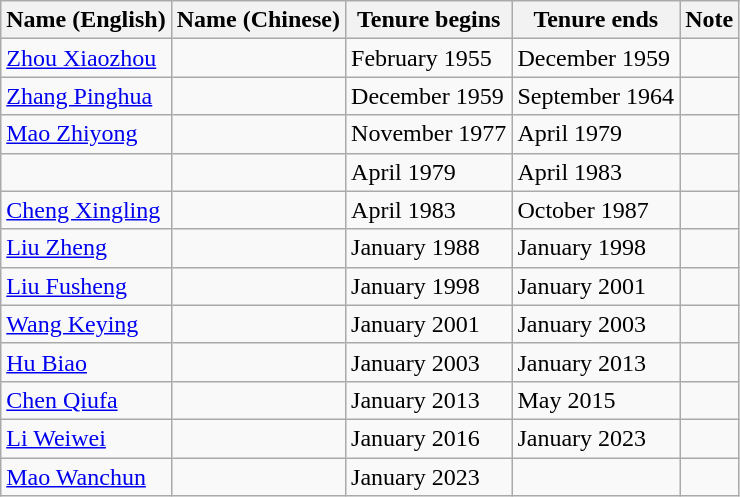<table class="wikitable">
<tr>
<th>Name (English)</th>
<th>Name (Chinese)</th>
<th>Tenure begins</th>
<th>Tenure ends</th>
<th>Note</th>
</tr>
<tr>
<td><a href='#'>Zhou Xiaozhou</a></td>
<td></td>
<td>February 1955</td>
<td>December 1959</td>
<td></td>
</tr>
<tr>
<td><a href='#'>Zhang Pinghua</a></td>
<td></td>
<td>December 1959</td>
<td>September 1964</td>
<td></td>
</tr>
<tr>
<td><a href='#'>Mao Zhiyong</a></td>
<td></td>
<td>November 1977</td>
<td>April 1979</td>
<td></td>
</tr>
<tr>
<td></td>
<td></td>
<td>April 1979</td>
<td>April 1983</td>
<td></td>
</tr>
<tr>
<td><a href='#'>Cheng Xingling</a></td>
<td></td>
<td>April 1983</td>
<td>October 1987</td>
<td></td>
</tr>
<tr>
<td><a href='#'>Liu Zheng</a></td>
<td></td>
<td>January 1988</td>
<td>January 1998</td>
<td></td>
</tr>
<tr>
<td><a href='#'>Liu Fusheng</a></td>
<td></td>
<td>January 1998</td>
<td>January 2001</td>
<td></td>
</tr>
<tr>
<td><a href='#'>Wang Keying</a></td>
<td></td>
<td>January 2001</td>
<td>January 2003</td>
<td></td>
</tr>
<tr>
<td><a href='#'>Hu Biao</a></td>
<td></td>
<td>January 2003</td>
<td>January 2013</td>
<td></td>
</tr>
<tr>
<td><a href='#'>Chen Qiufa</a></td>
<td></td>
<td>January 2013</td>
<td>May 2015</td>
<td></td>
</tr>
<tr>
<td><a href='#'>Li Weiwei</a></td>
<td></td>
<td>January 2016</td>
<td>January 2023</td>
<td></td>
</tr>
<tr>
<td><a href='#'>Mao Wanchun</a></td>
<td></td>
<td>January 2023</td>
<td></td>
<td></td>
</tr>
</table>
